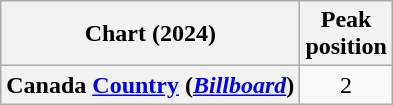<table class="wikitable sortable plainrowheaders" style="text-align:center;">
<tr>
<th scope="col">Chart (2024)</th>
<th scope="col">Peak<br>position</th>
</tr>
<tr>
<th scope="row">Canada <a href='#'>Country</a> (<em><a href='#'>Billboard</a></em>)</th>
<td>2</td>
</tr>
</table>
